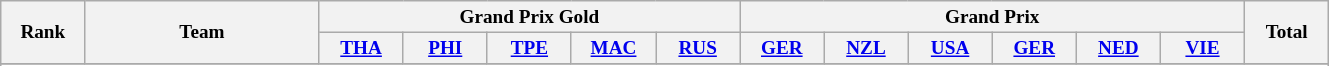<table class="wikitable" style="font-size:80%; text-align:center">
<tr>
<th rowspan="2" width="50">Rank</th>
<th rowspan="2" width="150">Team</th>
<th colspan="5">Grand Prix Gold</th>
<th colspan="6">Grand Prix</th>
<th rowspan="2" width="50">Total</th>
</tr>
<tr>
<th width="50"><a href='#'>THA</a></th>
<th width="50"><a href='#'>PHI</a></th>
<th width="50"><a href='#'>TPE</a></th>
<th width="50"><a href='#'>MAC</a></th>
<th width="50"><a href='#'>RUS</a></th>
<th width="50"><a href='#'>GER</a></th>
<th width="50"><a href='#'>NZL</a></th>
<th width="50"><a href='#'>USA</a></th>
<th width="50"><a href='#'>GER</a></th>
<th width="50"><a href='#'>NED</a></th>
<th width="50"><a href='#'>VIE</a></th>
</tr>
<tr>
</tr>
<tr>
</tr>
<tr>
</tr>
<tr>
</tr>
<tr>
</tr>
<tr>
</tr>
<tr>
</tr>
<tr>
</tr>
<tr>
</tr>
<tr>
</tr>
<tr>
</tr>
<tr>
</tr>
</table>
